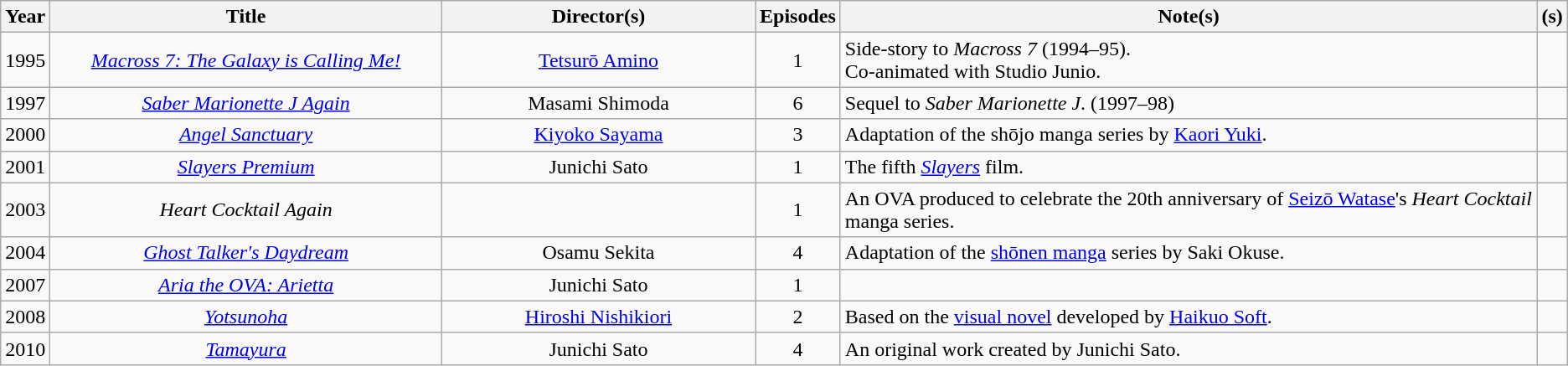<table class="wikitable sortable" style="text-align:center; margin=auto; ">
<tr>
<th scope="col">Year</th>
<th scope="col" width=25%>Title</th>
<th scope="col" width=20%>Director(s)</th>
<th scope="col" class="unsortable">Episodes</th>
<th scope="col" class="unsortable">Note(s)</th>
<th scope="col" class="unsortable">(s)</th>
</tr>
<tr>
<td>1995</td>
<td><em><a href='#'>Macross 7: The Galaxy is Calling Me!</a></em></td>
<td><a href='#'>Tetsurō Amino</a></td>
<td>1</td>
<td style="text-align:left;">Side-story to <em>Macross 7</em> (1994–95).<br>Co-animated with Studio Junio.</td>
<td></td>
</tr>
<tr>
<td>1997</td>
<td><em><a href='#'>Saber Marionette J Again</a></em></td>
<td>Masami Shimoda</td>
<td>6</td>
<td style="text-align:left;">Sequel to <em>Saber Marionette J</em>. (1997–98)</td>
<td></td>
</tr>
<tr>
<td>2000</td>
<td><em><a href='#'>Angel Sanctuary</a></em></td>
<td><a href='#'>Kiyoko Sayama</a></td>
<td>3</td>
<td style="text-align:left;">Adaptation of the shōjo manga series by <a href='#'>Kaori Yuki</a>.</td>
<td></td>
</tr>
<tr>
<td>2001</td>
<td><em><a href='#'>Slayers Premium</a></em></td>
<td>Junichi Sato</td>
<td>1</td>
<td style="text-align:left;">The fifth <em><a href='#'>Slayers</a></em> film.</td>
<td></td>
</tr>
<tr>
<td>2003</td>
<td><em>Heart Cocktail Again</em></td>
<td></td>
<td>1</td>
<td style="text-align:left;">An OVA produced to celebrate the 20th anniversary of <a href='#'>Seizō Watase</a>'s <em>Heart Cocktail</em> manga series.</td>
<td></td>
</tr>
<tr>
<td>2004</td>
<td><em><a href='#'>Ghost Talker's Daydream</a></em></td>
<td>Osamu Sekita</td>
<td>4</td>
<td style="text-align:left;">Adaptation of the <a href='#'>shōnen manga</a> series by Saki Okuse.</td>
<td></td>
</tr>
<tr>
<td>2007</td>
<td><em><a href='#'>Aria the OVA: Arietta</a></em></td>
<td>Junichi Sato</td>
<td>1</td>
<td style="text-align:left;"></td>
<td></td>
</tr>
<tr>
<td>2008</td>
<td><em><a href='#'>Yotsunoha</a></em></td>
<td><a href='#'>Hiroshi Nishikiori</a></td>
<td>2</td>
<td style="text-align:left;">Based on the <a href='#'>visual novel</a> developed by <a href='#'>Haikuo Soft</a>.</td>
<td></td>
</tr>
<tr>
<td>2010</td>
<td><em><a href='#'>Tamayura</a></em></td>
<td>Junichi Sato</td>
<td>4</td>
<td style="text-align:left;">An original work created by Junichi Sato.</td>
<td></td>
</tr>
</table>
